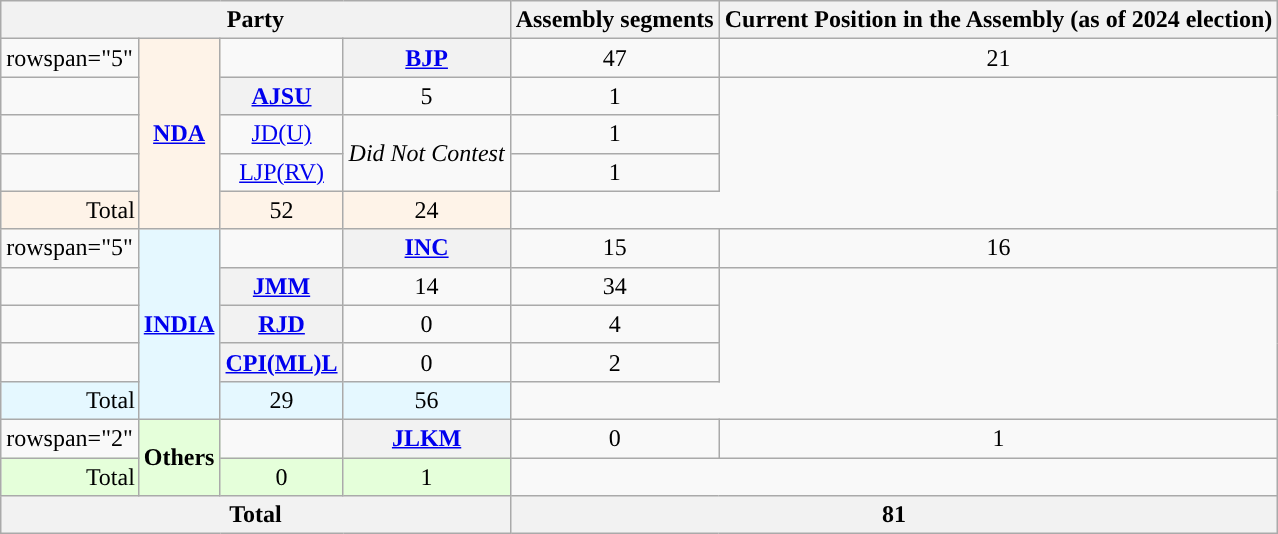<table class="wikitable" style="text-align:center">
<tr>
<th colspan=4>Party</th>
<th>Assembly segments</th>
<th>Current Position in the Assembly (as of 2024 election)</th>
</tr>
<tr>
<td>rowspan="5" </td>
<th rowspan="5"style="background:#fef3e8"><a href='#'>NDA</a></th>
<td></td>
<th><a href='#'>BJP</a></th>
<td>47</td>
<td>21</td>
</tr>
<tr>
<td></td>
<th><a href='#'>AJSU</a></th>
<td>5</td>
<td>1</td>
</tr>
<tr>
<td></td>
<td><a href='#'>JD(U)</a></td>
<td rowspan=2><em>Did Not Contest</em></td>
<td>1</td>
</tr>
<tr>
<td></td>
<td><a href='#'>LJP(RV)</a></td>
<td>1</td>
</tr>
<tr>
<td colspan="2"style="background:#fef3e8">Total</td>
<td style="background:#fef3e8">52</td>
<td style="background:#fef3e8">24</td>
</tr>
<tr>
<td>rowspan="5" </td>
<th rowspan="5"style="background:#E5F8FF"><a href='#'>INDIA</a></th>
<td></td>
<th><a href='#'>INC</a></th>
<td>15</td>
<td>16</td>
</tr>
<tr>
<td></td>
<th><a href='#'>JMM</a></th>
<td>14</td>
<td>34</td>
</tr>
<tr>
<td></td>
<th><a href='#'>RJD</a></th>
<td>0</td>
<td>4</td>
</tr>
<tr>
<td></td>
<th><a href='#'>CPI(ML)L</a></th>
<td>0</td>
<td>2</td>
</tr>
<tr>
<td colspan="2"style="background:#E5F8FF">Total</td>
<td style="background:#E5F8FF">29</td>
<td style="background:#E5F8FF">56</td>
</tr>
<tr>
<td>rowspan="2" </td>
<th rowspan="2"style="background:#E5FFDA">Others</th>
<td></td>
<th><a href='#'>JLKM</a></th>
<td>0</td>
<td>1</td>
</tr>
<tr>
<td colspan="2"style="background:#E5FFDA">Total</td>
<td style="background:#E5FFDA">0</td>
<td style="background:#E5FFDA">1</td>
</tr>
<tr>
<th colspan="4">Total</th>
<th colspan=2>81</th>
</tr>
</table>
